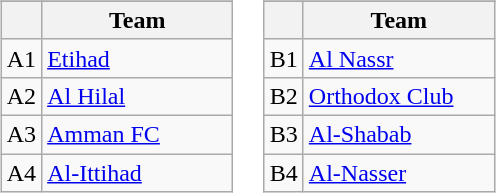<table>
<tr valign=top>
<td><br><table class="wikitable">
<tr>
</tr>
<tr>
<th></th>
<th width=120>Team</th>
</tr>
<tr>
<td align=center>A1</td>
<td> <a href='#'>Etihad</a></td>
</tr>
<tr>
<td align=center>A2</td>
<td> <a href='#'>Al Hilal</a></td>
</tr>
<tr>
<td align=center>A3</td>
<td> <a href='#'>Amman FC</a></td>
</tr>
<tr>
<td align=center>A4</td>
<td> <a href='#'>Al-Ittihad</a></td>
</tr>
</table>
</td>
<td><br><table class="wikitable">
<tr>
</tr>
<tr>
<th></th>
<th width=120>Team</th>
</tr>
<tr>
<td align=center>B1</td>
<td> <a href='#'>Al Nassr</a></td>
</tr>
<tr>
<td align=center>B2</td>
<td> <a href='#'>Orthodox Club</a></td>
</tr>
<tr>
<td align=center>B3</td>
<td> <a href='#'>Al-Shabab</a></td>
</tr>
<tr>
<td align=center>B4</td>
<td> <a href='#'>Al-Nasser</a></td>
</tr>
</table>
</td>
</tr>
</table>
